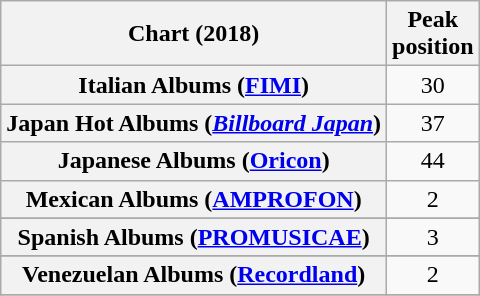<table class="wikitable sortable plainrowheaders" style="text-align:center">
<tr>
<th scope="col">Chart (2018)</th>
<th scope="col">Peak<br> position</th>
</tr>
<tr>
<th scope="row">Italian Albums (<a href='#'>FIMI</a>)</th>
<td>30</td>
</tr>
<tr>
<th scope="row">Japan Hot Albums (<em><a href='#'>Billboard Japan</a></em>)</th>
<td>37</td>
</tr>
<tr>
<th scope="row">Japanese Albums (<a href='#'>Oricon</a>)</th>
<td>44</td>
</tr>
<tr>
<th scope="row">Mexican Albums (<a href='#'>AMPROFON</a>)</th>
<td>2</td>
</tr>
<tr>
</tr>
<tr>
<th scope="row">Spanish Albums (<a href='#'>PROMUSICAE</a>)</th>
<td>3</td>
</tr>
<tr>
</tr>
<tr>
</tr>
<tr>
</tr>
<tr>
</tr>
<tr>
<th scope="row">Venezuelan Albums (<a href='#'>Recordland</a>)</th>
<td style="text-align:center;">2</td>
</tr>
<tr>
</tr>
</table>
